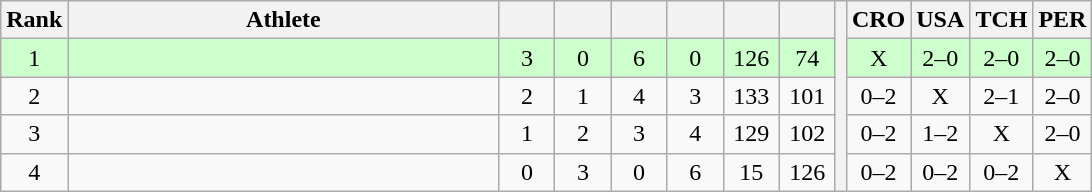<table class="wikitable" style="text-align:center">
<tr>
<th>Rank</th>
<th width=280>Athlete</th>
<th width=30></th>
<th width=30></th>
<th width=30></th>
<th width=30></th>
<th width=30></th>
<th width=30></th>
<th rowspan=5></th>
<th width=30>CRO</th>
<th width=30>USA</th>
<th width=30>TCH</th>
<th width=30>PER</th>
</tr>
<tr style="background-color:#ccffcc;">
<td>1</td>
<td align=left></td>
<td>3</td>
<td>0</td>
<td>6</td>
<td>0</td>
<td>126</td>
<td>74</td>
<td>X</td>
<td>2–0</td>
<td>2–0</td>
<td>2–0</td>
</tr>
<tr>
<td>2</td>
<td align=left></td>
<td>2</td>
<td>1</td>
<td>4</td>
<td>3</td>
<td>133</td>
<td>101</td>
<td>0–2</td>
<td>X</td>
<td>2–1</td>
<td>2–0</td>
</tr>
<tr>
<td>3</td>
<td align=left></td>
<td>1</td>
<td>2</td>
<td>3</td>
<td>4</td>
<td>129</td>
<td>102</td>
<td>0–2</td>
<td>1–2</td>
<td>X</td>
<td>2–0</td>
</tr>
<tr>
<td>4</td>
<td align=left></td>
<td>0</td>
<td>3</td>
<td>0</td>
<td>6</td>
<td>15</td>
<td>126</td>
<td>0–2</td>
<td>0–2</td>
<td>0–2</td>
<td>X</td>
</tr>
</table>
